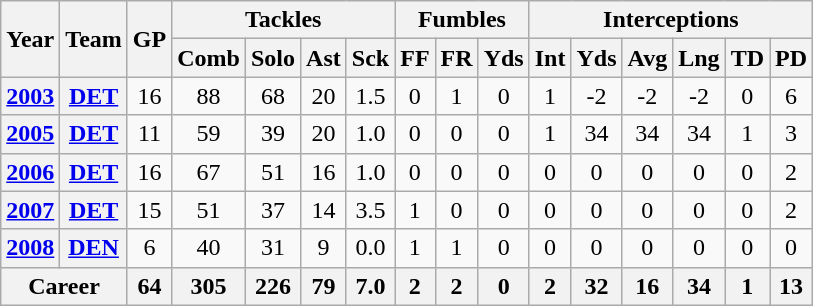<table class="wikitable" style="text-align:center;">
<tr>
<th rowspan="2">Year</th>
<th rowspan="2">Team</th>
<th rowspan="2">GP</th>
<th colspan="4">Tackles</th>
<th colspan="3">Fumbles</th>
<th colspan="6">Interceptions</th>
</tr>
<tr>
<th>Comb</th>
<th>Solo</th>
<th>Ast</th>
<th>Sck</th>
<th>FF</th>
<th>FR</th>
<th>Yds</th>
<th>Int</th>
<th>Yds</th>
<th>Avg</th>
<th>Lng</th>
<th>TD</th>
<th>PD</th>
</tr>
<tr>
<th><a href='#'>2003</a></th>
<th><a href='#'>DET</a></th>
<td>16</td>
<td>88</td>
<td>68</td>
<td>20</td>
<td>1.5</td>
<td>0</td>
<td>1</td>
<td>0</td>
<td>1</td>
<td>-2</td>
<td>-2</td>
<td>-2</td>
<td>0</td>
<td>6</td>
</tr>
<tr>
<th><a href='#'>2005</a></th>
<th><a href='#'>DET</a></th>
<td>11</td>
<td>59</td>
<td>39</td>
<td>20</td>
<td>1.0</td>
<td>0</td>
<td>0</td>
<td>0</td>
<td>1</td>
<td>34</td>
<td>34</td>
<td>34</td>
<td>1</td>
<td>3</td>
</tr>
<tr>
<th><a href='#'>2006</a></th>
<th><a href='#'>DET</a></th>
<td>16</td>
<td>67</td>
<td>51</td>
<td>16</td>
<td>1.0</td>
<td>0</td>
<td>0</td>
<td>0</td>
<td>0</td>
<td>0</td>
<td>0</td>
<td>0</td>
<td>0</td>
<td>2</td>
</tr>
<tr>
<th><a href='#'>2007</a></th>
<th><a href='#'>DET</a></th>
<td>15</td>
<td>51</td>
<td>37</td>
<td>14</td>
<td>3.5</td>
<td>1</td>
<td>0</td>
<td>0</td>
<td>0</td>
<td>0</td>
<td>0</td>
<td>0</td>
<td>0</td>
<td>2</td>
</tr>
<tr>
<th><a href='#'>2008</a></th>
<th><a href='#'>DEN</a></th>
<td>6</td>
<td>40</td>
<td>31</td>
<td>9</td>
<td>0.0</td>
<td>1</td>
<td>1</td>
<td>0</td>
<td>0</td>
<td>0</td>
<td>0</td>
<td>0</td>
<td>0</td>
<td>0</td>
</tr>
<tr>
<th colspan="2">Career</th>
<th>64</th>
<th>305</th>
<th>226</th>
<th>79</th>
<th>7.0</th>
<th>2</th>
<th>2</th>
<th>0</th>
<th>2</th>
<th>32</th>
<th>16</th>
<th>34</th>
<th>1</th>
<th>13</th>
</tr>
</table>
